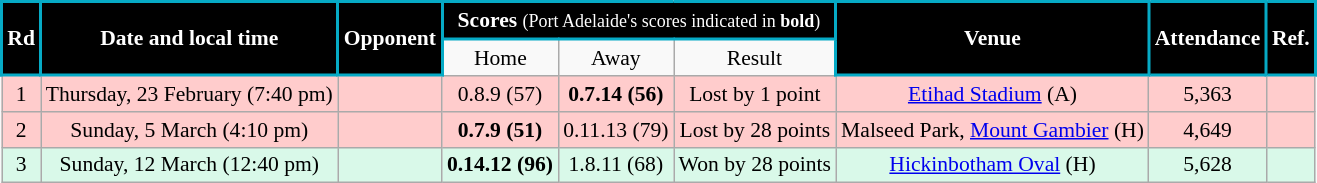<table class="wikitable" style="font-size:90%; text-align:center;">
<tr>
<td style="background:black; color:white; border: solid #06AAC5 2px" rowspan=2><strong>Rd</strong></td>
<td style="background:black; color:white; border: solid #06AAC5 2px" rowspan=2><strong>Date and local time</strong></td>
<td style="background:black; color:white; border: solid #06AAC5 2px" rowspan=2><strong>Opponent</strong></td>
<td style="background:black; color:white; border: solid #06AAC5 2px" colspan=3><strong>Scores</strong> <small>(Port Adelaide's scores indicated in <strong>bold</strong>)</small></td>
<td style="background:black; color:white; border: solid #06AAC5 2px" rowspan=2><strong>Venue</strong></td>
<td style="background:black; color:white; border: solid #06AAC5 2px" rowspan=2><strong>Attendance</strong></td>
<td style="background:black; color:white; border: solid #06AAC5 2px" rowspan=2><strong>Ref.</strong></td>
</tr>
<tr>
<td>Home</td>
<td>Away</td>
<td>Result</td>
</tr>
<tr style="background:#fcc">
<td>1</td>
<td>Thursday, 23 February (7:40 pm)</td>
<td></td>
<td>0.8.9 (57)</td>
<td><strong>0.7.14 (56)</strong></td>
<td>Lost by 1 point</td>
<td><a href='#'>Etihad Stadium</a> (A)</td>
<td>5,363</td>
<td></td>
</tr>
<tr style="background:#fcc">
<td>2</td>
<td>Sunday, 5 March (4:10 pm)</td>
<td></td>
<td><strong>0.7.9 (51)</strong></td>
<td>0.11.13 (79)</td>
<td>Lost by 28 points</td>
<td>Malseed Park, <a href='#'>Mount Gambier</a> (H)</td>
<td>4,649</td>
<td></td>
</tr>
<tr style="background:#d9f9e9">
<td>3</td>
<td>Sunday, 12 March (12:40 pm)</td>
<td></td>
<td><strong>0.14.12 (96)</strong></td>
<td>1.8.11 (68)</td>
<td>Won by 28 points</td>
<td><a href='#'>Hickinbotham Oval</a> (H)</td>
<td>5,628</td>
<td></td>
</tr>
</table>
